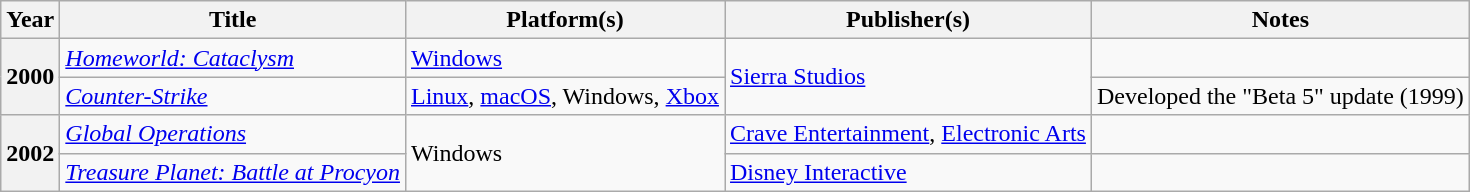<table class="wikitable sortable plainrowheaders">
<tr>
<th scope="col">Year</th>
<th scope="col">Title</th>
<th scope="col">Platform(s)</th>
<th scope="col">Publisher(s)</th>
<th scope="col" class="unsortable">Notes</th>
</tr>
<tr>
<th scope="row" rowspan="2">2000</th>
<td><em><a href='#'>Homeworld: Cataclysm</a></em></td>
<td><a href='#'>Windows</a></td>
<td rowspan="2"><a href='#'>Sierra Studios</a></td>
<td></td>
</tr>
<tr>
<td><em><a href='#'>Counter-Strike</a></em></td>
<td><a href='#'>Linux</a>, <a href='#'>macOS</a>, Windows, <a href='#'>Xbox</a></td>
<td>Developed the "Beta 5" update (1999)</td>
</tr>
<tr>
<th scope="row" rowspan="2">2002</th>
<td><em><a href='#'>Global Operations</a></em></td>
<td rowspan="2">Windows</td>
<td><a href='#'>Crave Entertainment</a>, <a href='#'>Electronic Arts</a></td>
<td></td>
</tr>
<tr>
<td><em><a href='#'>Treasure Planet: Battle at Procyon</a></em></td>
<td><a href='#'>Disney Interactive</a></td>
<td></td>
</tr>
</table>
